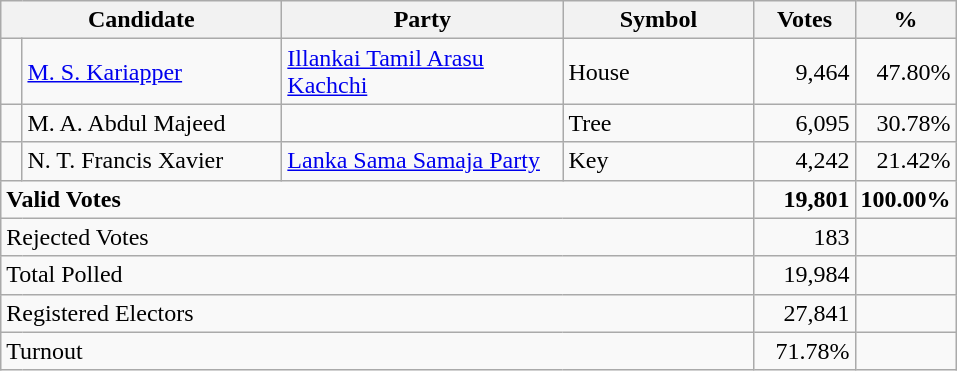<table class="wikitable" border="1" style="text-align:right;">
<tr>
<th align=left colspan=2 width="180">Candidate</th>
<th align=left width="180">Party</th>
<th align=left width="120">Symbol</th>
<th align=left width="60">Votes</th>
<th align=left width="60">%</th>
</tr>
<tr>
<td bgcolor=> </td>
<td align=left><a href='#'>M. S. Kariapper</a></td>
<td align=left><a href='#'>Illankai Tamil Arasu Kachchi</a></td>
<td align=left>House</td>
<td>9,464</td>
<td>47.80%</td>
</tr>
<tr>
<td></td>
<td align=left>M. A. Abdul Majeed</td>
<td></td>
<td align=left>Tree</td>
<td>6,095</td>
<td>30.78%</td>
</tr>
<tr>
<td bgcolor=> </td>
<td align=left>N. T. Francis Xavier</td>
<td align=left><a href='#'>Lanka Sama Samaja Party</a></td>
<td align=left>Key</td>
<td>4,242</td>
<td>21.42%</td>
</tr>
<tr>
<td align=left colspan=4><strong>Valid Votes</strong></td>
<td><strong>19,801</strong></td>
<td><strong>100.00%</strong></td>
</tr>
<tr>
<td align=left colspan=4>Rejected Votes</td>
<td>183</td>
<td></td>
</tr>
<tr>
<td align=left colspan=4>Total Polled</td>
<td>19,984</td>
<td></td>
</tr>
<tr>
<td align=left colspan=4>Registered Electors</td>
<td>27,841</td>
<td></td>
</tr>
<tr>
<td align=left colspan=4>Turnout</td>
<td>71.78%</td>
<td></td>
</tr>
</table>
